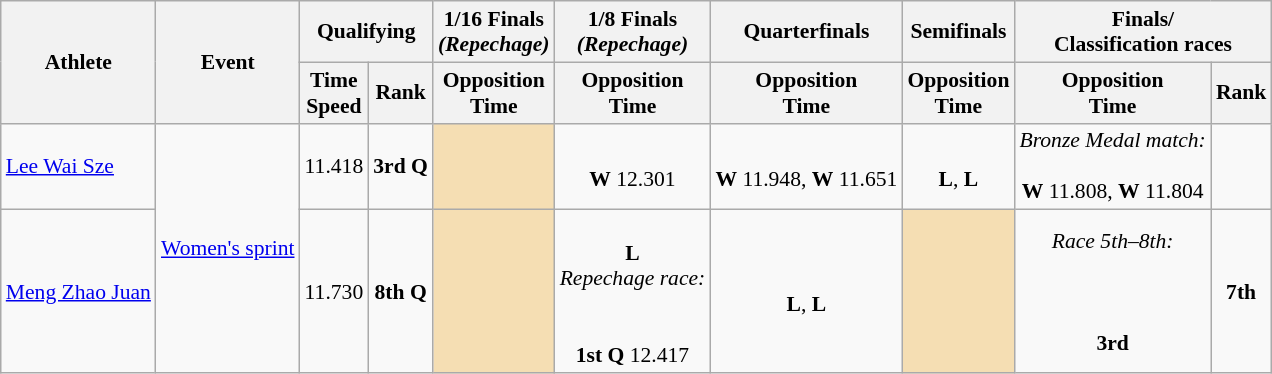<table class=wikitable style="font-size:90%">
<tr>
<th rowspan=2>Athlete</th>
<th rowspan=2>Event</th>
<th colspan=2>Qualifying</th>
<th>1/16 Finals<br><em>(Repechage)</em></th>
<th>1/8 Finals<br><em>(Repechage)</em></th>
<th>Quarterfinals</th>
<th>Semifinals</th>
<th colspan=2>Finals/<br>Classification races</th>
</tr>
<tr>
<th>Time<br>Speed</th>
<th>Rank</th>
<th>Opposition<br>Time</th>
<th>Opposition<br>Time</th>
<th>Opposition<br>Time</th>
<th>Opposition<br>Time</th>
<th>Opposition<br>Time</th>
<th>Rank</th>
</tr>
<tr>
<td><a href='#'>Lee Wai Sze</a></td>
<td rowspan=2><a href='#'>Women's sprint</a></td>
<td align=center>11.418</td>
<td align=center><strong>3rd Q</strong></td>
<td bgcolor=wheat></td>
<td align=center><br><strong>W</strong> 12.301</td>
<td align=center><br><strong>W</strong> 11.948, <strong>W</strong> 11.651</td>
<td align=center><br><strong>L</strong>, <strong>L</strong></td>
<td align=center><em>Bronze Medal match:</em><br><br><strong>W</strong> 11.808, <strong>W</strong> 11.804</td>
<td align=center></td>
</tr>
<tr>
<td><a href='#'>Meng Zhao Juan</a></td>
<td align=center>11.730</td>
<td align=center><strong>8th Q</strong></td>
<td bgcolor=wheat></td>
<td align=center><br><strong>L</strong><br><em>Repechage race:</em><br><br><br><strong>1st Q</strong> 12.417</td>
<td align=center><br><strong>L</strong>, <strong>L</strong></td>
<td bgcolor=wheat></td>
<td align=center><em>Race 5th–8th:</em><br><br><br><br><strong>3rd</strong></td>
<td align=center><strong>7th</strong></td>
</tr>
</table>
